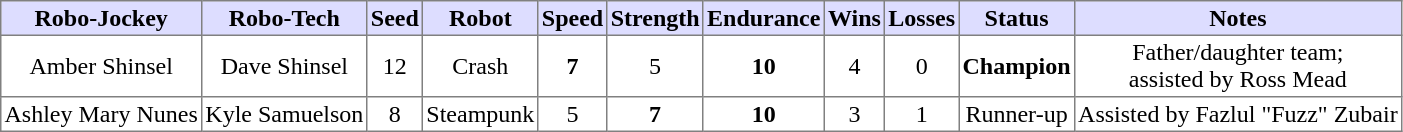<table class="toccolours sortable" border="1" cellspacing="0" cellpadding="2" style="margin:auto; text-align:center; border-collapse:collapse; margin-left:0; margin-right:auto;">
<tr style="background:#ddddff;">
<th>Robo-Jockey</th>
<th>Robo-Tech</th>
<th>Seed</th>
<th>Robot</th>
<th>Speed</th>
<th>Strength</th>
<th>Endurance</th>
<th>Wins</th>
<th>Losses</th>
<th>Status</th>
<th>Notes</th>
</tr>
<tr>
<td>Amber Shinsel</td>
<td>Dave Shinsel</td>
<td>12</td>
<td>Crash</td>
<td><strong>7</strong></td>
<td>5</td>
<td><strong>10</strong></td>
<td>4</td>
<td>0</td>
<td><strong>Champion</strong></td>
<td>Father/daughter team;<br>assisted by Ross Mead</td>
</tr>
<tr>
<td>Ashley Mary Nunes</td>
<td>Kyle Samuelson</td>
<td>8</td>
<td>Steampunk</td>
<td>5</td>
<td><strong>7</strong></td>
<td><strong>10</strong></td>
<td>3</td>
<td>1</td>
<td>Runner-up</td>
<td>Assisted by Fazlul "Fuzz" Zubair</td>
</tr>
</table>
